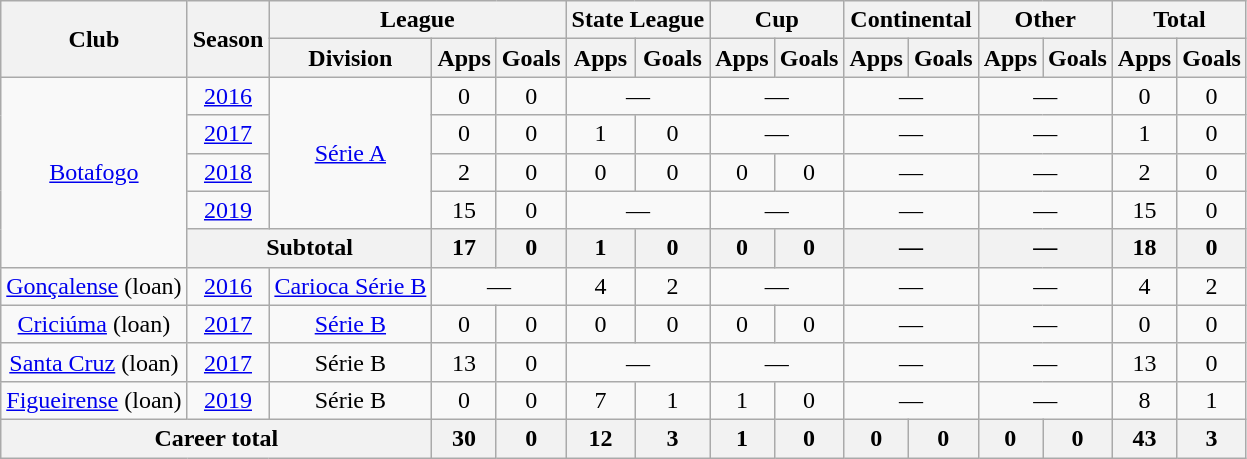<table class="wikitable" style="text-align: center;">
<tr>
<th rowspan="2">Club</th>
<th rowspan="2">Season</th>
<th colspan="3">League</th>
<th colspan="2">State League</th>
<th colspan="2">Cup</th>
<th colspan="2">Continental</th>
<th colspan="2">Other</th>
<th colspan="2">Total</th>
</tr>
<tr>
<th>Division</th>
<th>Apps</th>
<th>Goals</th>
<th>Apps</th>
<th>Goals</th>
<th>Apps</th>
<th>Goals</th>
<th>Apps</th>
<th>Goals</th>
<th>Apps</th>
<th>Goals</th>
<th>Apps</th>
<th>Goals</th>
</tr>
<tr>
<td rowspan="5" valign="center"><a href='#'>Botafogo</a></td>
<td><a href='#'>2016</a></td>
<td rowspan="4"><a href='#'>Série A</a></td>
<td>0</td>
<td>0</td>
<td colspan="2">—</td>
<td colspan="2">—</td>
<td colspan="2">—</td>
<td colspan="2">—</td>
<td>0</td>
<td>0</td>
</tr>
<tr>
<td><a href='#'>2017</a></td>
<td>0</td>
<td>0</td>
<td>1</td>
<td>0</td>
<td colspan="2">—</td>
<td colspan="2">—</td>
<td colspan="2">—</td>
<td>1</td>
<td>0</td>
</tr>
<tr>
<td><a href='#'>2018</a></td>
<td>2</td>
<td>0</td>
<td>0</td>
<td>0</td>
<td>0</td>
<td>0</td>
<td colspan="2">—</td>
<td colspan="2">—</td>
<td>2</td>
<td>0</td>
</tr>
<tr>
<td><a href='#'>2019</a></td>
<td>15</td>
<td>0</td>
<td colspan="2">—</td>
<td colspan="2">—</td>
<td colspan="2">—</td>
<td colspan="2">—</td>
<td>15</td>
<td>0</td>
</tr>
<tr>
<th colspan="2">Subtotal</th>
<th>17</th>
<th>0</th>
<th>1</th>
<th>0</th>
<th>0</th>
<th>0</th>
<th colspan="2">—</th>
<th colspan="2">—</th>
<th>18</th>
<th>0</th>
</tr>
<tr>
<td valign="center"><a href='#'>Gonçalense</a> (loan)</td>
<td><a href='#'>2016</a></td>
<td><a href='#'>Carioca Série B</a></td>
<td colspan="2">—</td>
<td>4</td>
<td>2</td>
<td colspan="2">—</td>
<td colspan="2">—</td>
<td colspan="2">—</td>
<td>4</td>
<td>2</td>
</tr>
<tr>
<td valign="center"><a href='#'>Criciúma</a> (loan)</td>
<td><a href='#'>2017</a></td>
<td><a href='#'>Série B</a></td>
<td>0</td>
<td>0</td>
<td>0</td>
<td>0</td>
<td>0</td>
<td>0</td>
<td colspan="2">—</td>
<td colspan="2">—</td>
<td>0</td>
<td>0</td>
</tr>
<tr>
<td valign="center"><a href='#'>Santa Cruz</a> (loan)</td>
<td><a href='#'>2017</a></td>
<td>Série B</td>
<td>13</td>
<td>0</td>
<td colspan="2">—</td>
<td colspan="2">—</td>
<td colspan="2">—</td>
<td colspan="2">—</td>
<td>13</td>
<td>0</td>
</tr>
<tr>
<td valign="center"><a href='#'>Figueirense</a> (loan)</td>
<td><a href='#'>2019</a></td>
<td>Série B</td>
<td>0</td>
<td>0</td>
<td>7</td>
<td>1</td>
<td>1</td>
<td>0</td>
<td colspan="2">—</td>
<td colspan="2">—</td>
<td>8</td>
<td>1</td>
</tr>
<tr>
<th colspan="3"><strong>Career total</strong></th>
<th>30</th>
<th>0</th>
<th>12</th>
<th>3</th>
<th>1</th>
<th>0</th>
<th>0</th>
<th>0</th>
<th>0</th>
<th>0</th>
<th>43</th>
<th>3</th>
</tr>
</table>
